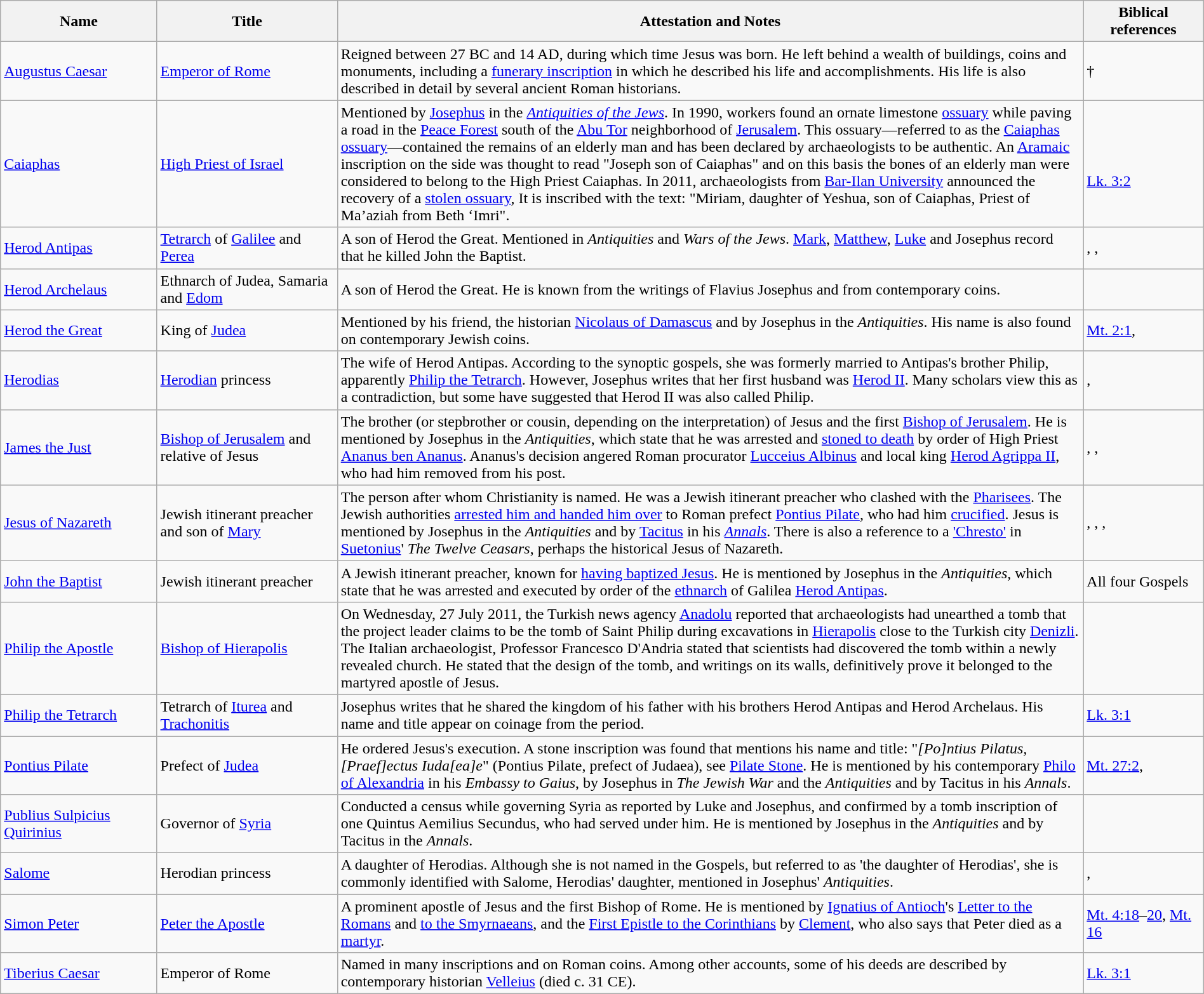<table class="wikitable sortable" width="100%">
<tr>
<th width = "13%" scope=col>Name</th>
<th width = "15%" scope=col>Title</th>
<th scope=col class="unsortable">Attestation and Notes</th>
<th width = "10%" scope=col class="unsortable">Biblical references </th>
</tr>
<tr>
<td><a href='#'>Augustus Caesar</a></td>
<td><a href='#'>Emperor of Rome</a></td>
<td>Reigned between 27 BC and 14 AD, during which time Jesus was born. He left behind a wealth of buildings, coins and monuments, including a <a href='#'>funerary inscription</a> in which he described his life and accomplishments. His life is also described in detail by several ancient Roman historians.</td>
<td>†</td>
</tr>
<tr>
<td><a href='#'>Caiaphas</a></td>
<td><a href='#'>High Priest of Israel</a></td>
<td>Mentioned by <a href='#'>Josephus</a> in the <em><a href='#'>Antiquities of the Jews</a></em>. In 1990, workers found an ornate limestone <a href='#'>ossuary</a> while paving a road in the <a href='#'>Peace Forest</a> south of the <a href='#'>Abu Tor</a> neighborhood of <a href='#'>Jerusalem</a>. This ossuary—referred to as the <a href='#'>Caiaphas ossuary</a>—contained the remains of an elderly man and has been declared by archaeologists to be authentic. An <a href='#'>Aramaic</a> inscription on the side was thought to read "Joseph son of Caiaphas" and on this basis the bones of an elderly man were considered to belong to the High Priest Caiaphas. In 2011, archaeologists from <a href='#'>Bar-Ilan University</a> announced the recovery of a <a href='#'>stolen ossuary</a>, It is inscribed with the text: "Miriam, daughter of Yeshua, son of Caiaphas, Priest of Ma’aziah from Beth ‘Imri".</td>
<td><br><br><a href='#'>Lk. 3:2</a></td>
</tr>
<tr>
<td><a href='#'>Herod Antipas</a></td>
<td><a href='#'>Tetrarch</a> of <a href='#'>Galilee</a> and <a href='#'>Perea</a></td>
<td>A son of Herod the Great. Mentioned in <em>Antiquities</em> and <em>Wars of the Jews</em>. <a href='#'>Mark</a>, <a href='#'>Matthew</a>, <a href='#'>Luke</a> and Josephus record that he killed John the Baptist.</td>
<td>, , </td>
</tr>
<tr>
<td><a href='#'>Herod Archelaus</a></td>
<td>Ethnarch of Judea, Samaria and <a href='#'>Edom</a></td>
<td>A son of Herod the Great. He is known from the writings of Flavius Josephus and from contemporary coins.</td>
<td></td>
</tr>
<tr>
<td><a href='#'>Herod the Great</a></td>
<td>King of <a href='#'>Judea</a></td>
<td>Mentioned by his friend, the historian <a href='#'>Nicolaus of Damascus</a> and by Josephus in the <em>Antiquities</em>. His name is also found on contemporary Jewish coins.</td>
<td><a href='#'>Mt. 2:1</a>, </td>
</tr>
<tr [ Amanitore] ( Acts 8:27>
<td><a href='#'>Herodias</a></td>
<td><a href='#'>Herodian</a> princess</td>
<td>The wife of Herod Antipas. According to the synoptic gospels, she was formerly married to Antipas's brother Philip, apparently <a href='#'>Philip the Tetrarch</a>. However, Josephus writes that her first husband was <a href='#'>Herod II</a>. Many scholars view this as a contradiction, but some have suggested that Herod II was also called Philip.</td>
<td>, </td>
</tr>
<tr>
<td><a href='#'>James the Just</a></td>
<td><a href='#'>Bishop of Jerusalem</a> and relative of Jesus</td>
<td>The brother (or stepbrother or cousin, depending on the interpretation) of Jesus and the first <a href='#'>Bishop of Jerusalem</a>. He is mentioned by Josephus in the <em>Antiquities</em>, which state that he was arrested and <a href='#'>stoned to death</a> by order of High Priest <a href='#'>Ananus ben Ananus</a>. Ananus's decision angered Roman procurator <a href='#'>Lucceius Albinus</a> and local king <a href='#'>Herod Agrippa II</a>, who had him removed from his post.</td>
<td>, , </td>
</tr>
<tr>
<td><a href='#'>Jesus of Nazareth</a></td>
<td>Jewish itinerant preacher and son of <a href='#'>Mary</a></td>
<td>The person after whom Christianity is named. He was a Jewish itinerant preacher who clashed with the <a href='#'>Pharisees</a>. The Jewish authorities <a href='#'>arrested him and handed him over</a> to Roman prefect <a href='#'>Pontius Pilate</a>, who had him <a href='#'>crucified</a>. Jesus is mentioned by Josephus in the <em>Antiquities</em> and by <a href='#'>Tacitus</a> in his <em><a href='#'>Annals</a></em>. There is also a reference to a <a href='#'>'Chresto'</a> in <a href='#'>Suetonius</a>' <em>The Twelve Ceasars</em>, perhaps the historical Jesus of Nazareth.</td>
<td>, , , </td>
</tr>
<tr>
<td><a href='#'>John the Baptist</a></td>
<td>Jewish itinerant preacher</td>
<td>A Jewish itinerant preacher, known for <a href='#'>having baptized Jesus</a>. He is mentioned by Josephus in the <em>Antiquities</em>, which state that he was arrested and executed by order of the <a href='#'>ethnarch</a> of Galilea <a href='#'>Herod Antipas</a>.</td>
<td>All four Gospels</td>
</tr>
<tr>
<td><a href='#'>Philip the Apostle</a></td>
<td><a href='#'>Bishop of Hierapolis</a></td>
<td>On Wednesday, 27 July 2011, the Turkish news agency <a href='#'>Anadolu</a> reported that archaeologists had unearthed a tomb that the project leader claims to be the tomb of Saint Philip during excavations in <a href='#'>Hierapolis</a> close to the Turkish city <a href='#'>Denizli</a>. The Italian archaeologist, Professor Francesco D'Andria stated that scientists had discovered the tomb within a newly revealed church. He stated that the design of the tomb, and writings on its walls, definitively prove it belonged to the martyred apostle of Jesus.</td>
<td>  </td>
</tr>
<tr>
<td><a href='#'>Philip the Tetrarch</a></td>
<td>Tetrarch of <a href='#'>Iturea</a> and <a href='#'>Trachonitis</a></td>
<td>Josephus writes that he shared the kingdom of his father with his brothers Herod Antipas and Herod Archelaus. His name and title appear on coinage from the period.</td>
<td><a href='#'>Lk. 3:1</a></td>
</tr>
<tr>
<td><a href='#'>Pontius Pilate</a></td>
<td>Prefect of <a href='#'>Judea</a></td>
<td>He ordered Jesus's execution. A stone inscription was found that mentions his name and title: "<em>[Po]ntius Pilatus, [Praef]ectus Iuda[ea]e</em>" (Pontius Pilate, prefect of Judaea),  see <a href='#'>Pilate Stone</a>. He is mentioned by his contemporary <a href='#'>Philo of Alexandria</a> in his <em>Embassy to Gaius</em>, by Josephus in <em>The Jewish War</em> and the <em>Antiquities</em> and by Tacitus in his <em>Annals</em>.</td>
<td><a href='#'>Mt. 27:2</a>, </td>
</tr>
<tr>
<td><a href='#'>Publius Sulpicius Quirinius</a></td>
<td>Governor of <a href='#'>Syria</a></td>
<td>Conducted a census while governing Syria as reported by Luke and Josephus, and confirmed by a tomb inscription of one Quintus Aemilius Secundus, who had served under him. He is mentioned by Josephus in the <em>Antiquities</em> and by Tacitus in the <em>Annals</em>.</td>
<td></td>
</tr>
<tr>
<td><a href='#'>Salome</a></td>
<td>Herodian princess</td>
<td>A daughter of Herodias. Although she is not named in the Gospels, but referred to as 'the daughter of Herodias', she is commonly identified with Salome, Herodias' daughter, mentioned in Josephus' <em>Antiquities</em>.</td>
<td>, </td>
</tr>
<tr>
<td><a href='#'>Simon Peter</a></td>
<td><a href='#'>Peter the Apostle</a></td>
<td>A prominent apostle of Jesus and the first Bishop of Rome. He is mentioned by <a href='#'>Ignatius of Antioch</a>'s <a href='#'>Letter to the Romans</a> and <a href='#'>to the Smyrnaeans</a>, and the <a href='#'>First Epistle to the Corinthians</a> by <a href='#'>Clement</a>, who also says that Peter died as a <a href='#'>martyr</a>.</td>
<td><a href='#'>Mt. 4:18</a>–<a href='#'>20</a>, <a href='#'>Mt. 16</a></td>
</tr>
<tr>
<td><a href='#'>Tiberius Caesar</a></td>
<td>Emperor of Rome</td>
<td>Named in many inscriptions and on Roman coins. Among other accounts, some of his deeds are described by contemporary historian <a href='#'>Velleius</a> (died c. 31 CE).</td>
<td><a href='#'>Lk. 3:1</a></td>
</tr>
</table>
